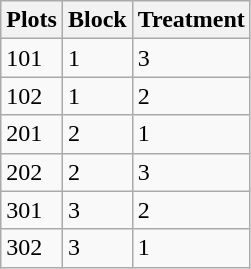<table class="wikitable">
<tr>
<th>Plots</th>
<th>Block</th>
<th>Treatment</th>
</tr>
<tr>
<td>101</td>
<td>1</td>
<td>3</td>
</tr>
<tr>
<td>102</td>
<td>1</td>
<td>2</td>
</tr>
<tr>
<td>201</td>
<td>2</td>
<td>1</td>
</tr>
<tr>
<td>202</td>
<td>2</td>
<td>3</td>
</tr>
<tr>
<td>301</td>
<td>3</td>
<td>2</td>
</tr>
<tr>
<td>302</td>
<td>3</td>
<td>1</td>
</tr>
</table>
